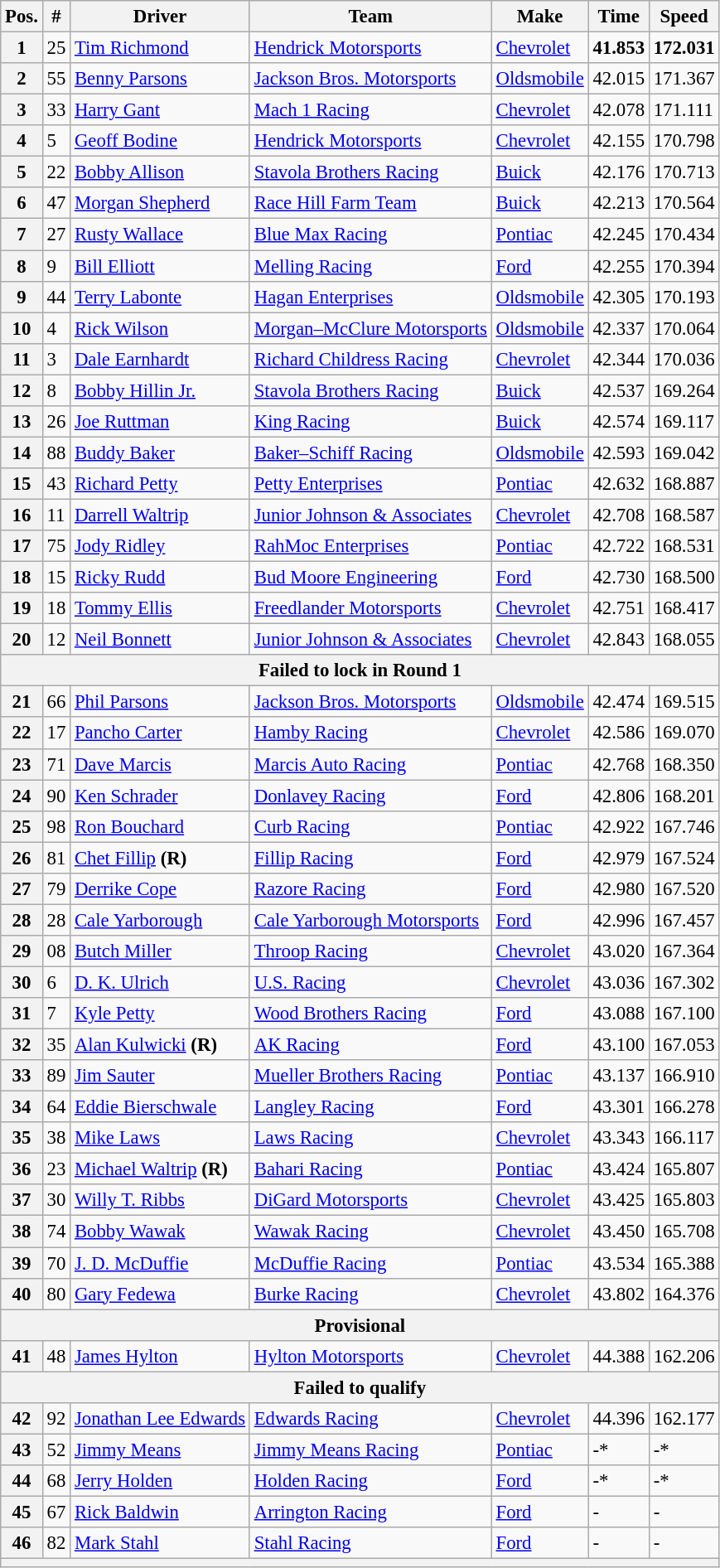<table class="wikitable" style="font-size:95%">
<tr>
<th>Pos.</th>
<th>#</th>
<th>Driver</th>
<th>Team</th>
<th>Make</th>
<th>Time</th>
<th>Speed</th>
</tr>
<tr>
<th>1</th>
<td>25</td>
<td><a href='#'>Tim Richmond</a></td>
<td><a href='#'>Hendrick Motorsports</a></td>
<td><a href='#'>Chevrolet</a></td>
<td><strong>41.853</strong></td>
<td><strong>172.031</strong></td>
</tr>
<tr>
<th>2</th>
<td>55</td>
<td><a href='#'>Benny Parsons</a></td>
<td><a href='#'>Jackson Bros. Motorsports</a></td>
<td><a href='#'>Oldsmobile</a></td>
<td>42.015</td>
<td>171.367</td>
</tr>
<tr>
<th>3</th>
<td>33</td>
<td><a href='#'>Harry Gant</a></td>
<td><a href='#'>Mach 1 Racing</a></td>
<td><a href='#'>Chevrolet</a></td>
<td>42.078</td>
<td>171.111</td>
</tr>
<tr>
<th>4</th>
<td>5</td>
<td><a href='#'>Geoff Bodine</a></td>
<td><a href='#'>Hendrick Motorsports</a></td>
<td><a href='#'>Chevrolet</a></td>
<td>42.155</td>
<td>170.798</td>
</tr>
<tr>
<th>5</th>
<td>22</td>
<td><a href='#'>Bobby Allison</a></td>
<td><a href='#'>Stavola Brothers Racing</a></td>
<td><a href='#'>Buick</a></td>
<td>42.176</td>
<td>170.713</td>
</tr>
<tr>
<th>6</th>
<td>47</td>
<td><a href='#'>Morgan Shepherd</a></td>
<td><a href='#'>Race Hill Farm Team</a></td>
<td><a href='#'>Buick</a></td>
<td>42.213</td>
<td>170.564</td>
</tr>
<tr>
<th>7</th>
<td>27</td>
<td><a href='#'>Rusty Wallace</a></td>
<td><a href='#'>Blue Max Racing</a></td>
<td><a href='#'>Pontiac</a></td>
<td>42.245</td>
<td>170.434</td>
</tr>
<tr>
<th>8</th>
<td>9</td>
<td><a href='#'>Bill Elliott</a></td>
<td><a href='#'>Melling Racing</a></td>
<td><a href='#'>Ford</a></td>
<td>42.255</td>
<td>170.394</td>
</tr>
<tr>
<th>9</th>
<td>44</td>
<td><a href='#'>Terry Labonte</a></td>
<td><a href='#'>Hagan Enterprises</a></td>
<td><a href='#'>Oldsmobile</a></td>
<td>42.305</td>
<td>170.193</td>
</tr>
<tr>
<th>10</th>
<td>4</td>
<td><a href='#'>Rick Wilson</a></td>
<td><a href='#'>Morgan–McClure Motorsports</a></td>
<td><a href='#'>Oldsmobile</a></td>
<td>42.337</td>
<td>170.064</td>
</tr>
<tr>
<th>11</th>
<td>3</td>
<td><a href='#'>Dale Earnhardt</a></td>
<td><a href='#'>Richard Childress Racing</a></td>
<td><a href='#'>Chevrolet</a></td>
<td>42.344</td>
<td>170.036</td>
</tr>
<tr>
<th>12</th>
<td>8</td>
<td><a href='#'>Bobby Hillin Jr.</a></td>
<td><a href='#'>Stavola Brothers Racing</a></td>
<td><a href='#'>Buick</a></td>
<td>42.537</td>
<td>169.264</td>
</tr>
<tr>
<th>13</th>
<td>26</td>
<td><a href='#'>Joe Ruttman</a></td>
<td><a href='#'>King Racing</a></td>
<td><a href='#'>Buick</a></td>
<td>42.574</td>
<td>169.117</td>
</tr>
<tr>
<th>14</th>
<td>88</td>
<td><a href='#'>Buddy Baker</a></td>
<td><a href='#'>Baker–Schiff Racing</a></td>
<td><a href='#'>Oldsmobile</a></td>
<td>42.593</td>
<td>169.042</td>
</tr>
<tr>
<th>15</th>
<td>43</td>
<td><a href='#'>Richard Petty</a></td>
<td><a href='#'>Petty Enterprises</a></td>
<td><a href='#'>Pontiac</a></td>
<td>42.632</td>
<td>168.887</td>
</tr>
<tr>
<th>16</th>
<td>11</td>
<td><a href='#'>Darrell Waltrip</a></td>
<td><a href='#'>Junior Johnson & Associates</a></td>
<td><a href='#'>Chevrolet</a></td>
<td>42.708</td>
<td>168.587</td>
</tr>
<tr>
<th>17</th>
<td>75</td>
<td><a href='#'>Jody Ridley</a></td>
<td><a href='#'>RahMoc Enterprises</a></td>
<td><a href='#'>Pontiac</a></td>
<td>42.722</td>
<td>168.531</td>
</tr>
<tr>
<th>18</th>
<td>15</td>
<td><a href='#'>Ricky Rudd</a></td>
<td><a href='#'>Bud Moore Engineering</a></td>
<td><a href='#'>Ford</a></td>
<td>42.730</td>
<td>168.500</td>
</tr>
<tr>
<th>19</th>
<td>18</td>
<td><a href='#'>Tommy Ellis</a></td>
<td><a href='#'>Freedlander Motorsports</a></td>
<td><a href='#'>Chevrolet</a></td>
<td>42.751</td>
<td>168.417</td>
</tr>
<tr>
<th>20</th>
<td>12</td>
<td><a href='#'>Neil Bonnett</a></td>
<td><a href='#'>Junior Johnson & Associates</a></td>
<td><a href='#'>Chevrolet</a></td>
<td>42.843</td>
<td>168.055</td>
</tr>
<tr>
<th colspan="7">Failed to lock in Round 1</th>
</tr>
<tr>
<th>21</th>
<td>66</td>
<td><a href='#'>Phil Parsons</a></td>
<td><a href='#'>Jackson Bros. Motorsports</a></td>
<td><a href='#'>Oldsmobile</a></td>
<td>42.474</td>
<td>169.515</td>
</tr>
<tr>
<th>22</th>
<td>17</td>
<td><a href='#'>Pancho Carter</a></td>
<td><a href='#'>Hamby Racing</a></td>
<td><a href='#'>Chevrolet</a></td>
<td>42.586</td>
<td>169.070</td>
</tr>
<tr>
<th>23</th>
<td>71</td>
<td><a href='#'>Dave Marcis</a></td>
<td><a href='#'>Marcis Auto Racing</a></td>
<td><a href='#'>Pontiac</a></td>
<td>42.768</td>
<td>168.350</td>
</tr>
<tr>
<th>24</th>
<td>90</td>
<td><a href='#'>Ken Schrader</a></td>
<td><a href='#'>Donlavey Racing</a></td>
<td><a href='#'>Ford</a></td>
<td>42.806</td>
<td>168.201</td>
</tr>
<tr>
<th>25</th>
<td>98</td>
<td><a href='#'>Ron Bouchard</a></td>
<td><a href='#'>Curb Racing</a></td>
<td><a href='#'>Pontiac</a></td>
<td>42.922</td>
<td>167.746</td>
</tr>
<tr>
<th>26</th>
<td>81</td>
<td><a href='#'>Chet Fillip</a> <strong>(R)</strong></td>
<td><a href='#'>Fillip Racing</a></td>
<td><a href='#'>Ford</a></td>
<td>42.979</td>
<td>167.524</td>
</tr>
<tr>
<th>27</th>
<td>79</td>
<td><a href='#'>Derrike Cope</a></td>
<td><a href='#'>Razore Racing</a></td>
<td><a href='#'>Ford</a></td>
<td>42.980</td>
<td>167.520</td>
</tr>
<tr>
<th>28</th>
<td>28</td>
<td><a href='#'>Cale Yarborough</a></td>
<td><a href='#'>Cale Yarborough Motorsports</a></td>
<td><a href='#'>Ford</a></td>
<td>42.996</td>
<td>167.457</td>
</tr>
<tr>
<th>29</th>
<td>08</td>
<td><a href='#'>Butch Miller</a></td>
<td><a href='#'>Throop Racing</a></td>
<td><a href='#'>Chevrolet</a></td>
<td>43.020</td>
<td>167.364</td>
</tr>
<tr>
<th>30</th>
<td>6</td>
<td><a href='#'>D. K. Ulrich</a></td>
<td><a href='#'>U.S. Racing</a></td>
<td><a href='#'>Chevrolet</a></td>
<td>43.036</td>
<td>167.302</td>
</tr>
<tr>
<th>31</th>
<td>7</td>
<td><a href='#'>Kyle Petty</a></td>
<td><a href='#'>Wood Brothers Racing</a></td>
<td><a href='#'>Ford</a></td>
<td>43.088</td>
<td>167.100</td>
</tr>
<tr>
<th>32</th>
<td>35</td>
<td><a href='#'>Alan Kulwicki</a> <strong>(R)</strong></td>
<td><a href='#'>AK Racing</a></td>
<td><a href='#'>Ford</a></td>
<td>43.100</td>
<td>167.053</td>
</tr>
<tr>
<th>33</th>
<td>89</td>
<td><a href='#'>Jim Sauter</a></td>
<td><a href='#'>Mueller Brothers Racing</a></td>
<td><a href='#'>Pontiac</a></td>
<td>43.137</td>
<td>166.910</td>
</tr>
<tr>
<th>34</th>
<td>64</td>
<td><a href='#'>Eddie Bierschwale</a></td>
<td><a href='#'>Langley Racing</a></td>
<td><a href='#'>Ford</a></td>
<td>43.301</td>
<td>166.278</td>
</tr>
<tr>
<th>35</th>
<td>38</td>
<td><a href='#'>Mike Laws</a></td>
<td><a href='#'>Laws Racing</a></td>
<td><a href='#'>Chevrolet</a></td>
<td>43.343</td>
<td>166.117</td>
</tr>
<tr>
<th>36</th>
<td>23</td>
<td><a href='#'>Michael Waltrip</a> <strong>(R)</strong></td>
<td><a href='#'>Bahari Racing</a></td>
<td><a href='#'>Pontiac</a></td>
<td>43.424</td>
<td>165.807</td>
</tr>
<tr>
<th>37</th>
<td>30</td>
<td><a href='#'>Willy T. Ribbs</a></td>
<td><a href='#'>DiGard Motorsports</a></td>
<td><a href='#'>Chevrolet</a></td>
<td>43.425</td>
<td>165.803</td>
</tr>
<tr>
<th>38</th>
<td>74</td>
<td><a href='#'>Bobby Wawak</a></td>
<td><a href='#'>Wawak Racing</a></td>
<td><a href='#'>Chevrolet</a></td>
<td>43.450</td>
<td>165.708</td>
</tr>
<tr>
<th>39</th>
<td>70</td>
<td><a href='#'>J. D. McDuffie</a></td>
<td><a href='#'>McDuffie Racing</a></td>
<td><a href='#'>Pontiac</a></td>
<td>43.534</td>
<td>165.388</td>
</tr>
<tr>
<th>40</th>
<td>80</td>
<td><a href='#'>Gary Fedewa</a></td>
<td><a href='#'>Burke Racing</a></td>
<td><a href='#'>Chevrolet</a></td>
<td>43.802</td>
<td>164.376</td>
</tr>
<tr>
<th colspan="7">Provisional</th>
</tr>
<tr>
<th>41</th>
<td>48</td>
<td><a href='#'>James Hylton</a></td>
<td><a href='#'>Hylton Motorsports</a></td>
<td><a href='#'>Chevrolet</a></td>
<td>44.388</td>
<td>162.206</td>
</tr>
<tr>
<th colspan="7">Failed to qualify</th>
</tr>
<tr>
<th>42</th>
<td>92</td>
<td><a href='#'>Jonathan Lee Edwards</a></td>
<td><a href='#'>Edwards Racing</a></td>
<td><a href='#'>Chevrolet</a></td>
<td>44.396</td>
<td>162.177</td>
</tr>
<tr>
<th>43</th>
<td>52</td>
<td><a href='#'>Jimmy Means</a></td>
<td><a href='#'>Jimmy Means Racing</a></td>
<td><a href='#'>Pontiac</a></td>
<td>-*</td>
<td>-*</td>
</tr>
<tr>
<th>44</th>
<td>68</td>
<td><a href='#'>Jerry Holden</a></td>
<td><a href='#'>Holden Racing</a></td>
<td><a href='#'>Ford</a></td>
<td>-*</td>
<td>-*</td>
</tr>
<tr>
<th>45</th>
<td>67</td>
<td><a href='#'>Rick Baldwin</a></td>
<td><a href='#'>Arrington Racing</a></td>
<td><a href='#'>Ford</a></td>
<td>-</td>
<td>-</td>
</tr>
<tr>
<th>46</th>
<td>82</td>
<td><a href='#'>Mark Stahl</a></td>
<td><a href='#'>Stahl Racing</a></td>
<td><a href='#'>Ford</a></td>
<td>-</td>
<td>-</td>
</tr>
<tr>
<th colspan="7"></th>
</tr>
</table>
